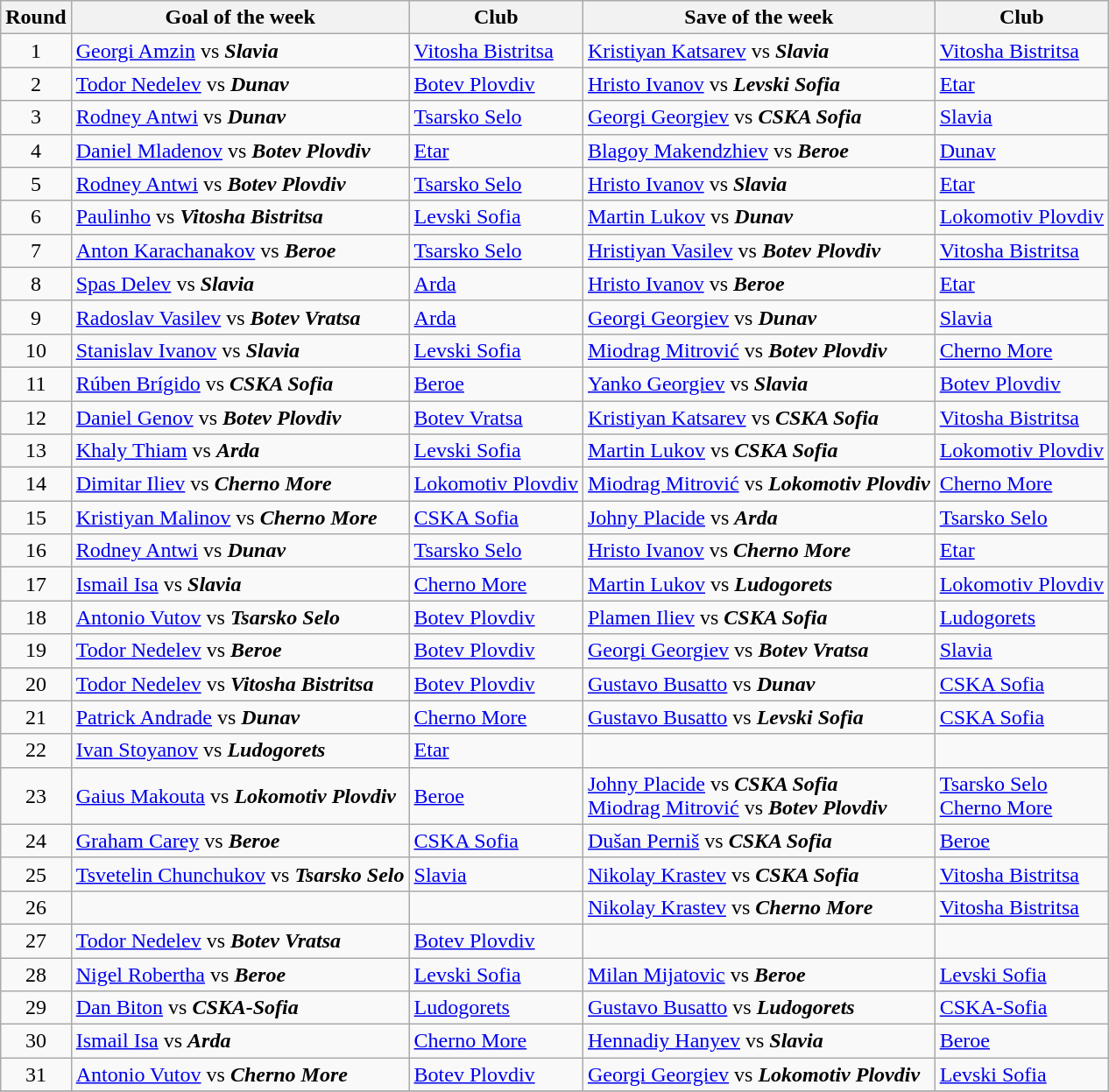<table class="wikitable" style="text-align:center">
<tr>
<th>Round</th>
<th>Goal of the week</th>
<th>Club</th>
<th>Save of the week</th>
<th>Club</th>
</tr>
<tr>
<td>1</td>
<td align="left"> <a href='#'>Georgi Amzin</a> vs <strong><em>Slavia</em></strong> </td>
<td align="left"><a href='#'>Vitosha Bistritsa</a></td>
<td align="left"> <a href='#'>Kristiyan Katsarev</a> vs <strong><em>Slavia</em></strong> </td>
<td align="left"><a href='#'>Vitosha Bistritsa</a></td>
</tr>
<tr>
<td>2</td>
<td align="left"> <a href='#'>Todor Nedelev</a> vs <strong><em>Dunav</em></strong></td>
<td align="left"><a href='#'>Botev Plovdiv</a></td>
<td align="left"> <a href='#'>Hristo Ivanov</a> vs <strong><em>Levski Sofia</em></strong> </td>
<td align="left"><a href='#'>Etar</a></td>
</tr>
<tr>
<td>3</td>
<td align="left"> <a href='#'>Rodney Antwi</a> vs <strong><em>Dunav</em></strong> </td>
<td align="left"><a href='#'>Tsarsko Selo</a></td>
<td align="left"> <a href='#'>Georgi Georgiev</a> vs <strong><em>CSKA Sofia</em></strong> </td>
<td align="left"><a href='#'>Slavia</a></td>
</tr>
<tr>
<td>4</td>
<td align="left"> <a href='#'>Daniel Mladenov</a> vs <strong><em>Botev Plovdiv</em></strong> </td>
<td align="left"><a href='#'>Etar</a></td>
<td align="left"> <a href='#'>Blagoy Makendzhiev</a> vs <strong><em>Beroe</em></strong> </td>
<td align="left"><a href='#'>Dunav</a></td>
</tr>
<tr>
<td>5</td>
<td align="left"> <a href='#'>Rodney Antwi</a> vs <strong><em>Botev Plovdiv</em></strong> </td>
<td align="left"><a href='#'>Tsarsko Selo</a></td>
<td align="left"> <a href='#'>Hristo Ivanov</a> vs <strong><em>Slavia</em></strong> </td>
<td align="left"><a href='#'>Etar</a></td>
</tr>
<tr>
<td>6</td>
<td align="left"> <a href='#'>Paulinho</a> vs <strong><em>Vitosha Bistritsa</em></strong> </td>
<td align="left"><a href='#'>Levski Sofia</a></td>
<td align="left"> <a href='#'>Martin Lukov</a> vs <strong><em>Dunav</em></strong> </td>
<td align="left"><a href='#'>Lokomotiv Plovdiv</a></td>
</tr>
<tr>
<td>7</td>
<td align="left"> <a href='#'>Anton Karachanakov</a> vs <strong><em>Beroe</em></strong> </td>
<td align="left"><a href='#'>Tsarsko Selo</a></td>
<td align="left"> <a href='#'>Hristiyan Vasilev</a> vs <strong><em>Botev Plovdiv</em></strong> </td>
<td align="left"><a href='#'>Vitosha Bistritsa</a></td>
</tr>
<tr>
<td>8</td>
<td align="left"> <a href='#'>Spas Delev</a> vs <strong><em>Slavia</em></strong> </td>
<td align="left"><a href='#'>Arda</a></td>
<td align="left"> <a href='#'>Hristo Ivanov</a> vs <strong><em>Beroe</em></strong> </td>
<td align="left"><a href='#'>Etar</a></td>
</tr>
<tr>
<td>9</td>
<td align="left"> <a href='#'>Radoslav Vasilev</a> vs <strong><em>Botev Vratsa</em></strong> </td>
<td align="left"><a href='#'>Arda</a></td>
<td align="left"> <a href='#'>Georgi Georgiev</a> vs <strong><em>Dunav</em></strong> </td>
<td align="left"><a href='#'>Slavia</a></td>
</tr>
<tr>
<td>10</td>
<td align="left"> <a href='#'>Stanislav Ivanov</a> vs <strong><em>Slavia</em></strong> </td>
<td align="left"><a href='#'>Levski Sofia</a></td>
<td align="left"> <a href='#'>Miodrag Mitrović</a> vs <strong><em>Botev Plovdiv</em></strong> </td>
<td align="left"><a href='#'>Cherno More</a></td>
</tr>
<tr>
<td>11</td>
<td align="left"> <a href='#'>Rúben Brígido</a> vs <strong><em>CSKA Sofia</em></strong> </td>
<td align="left"><a href='#'>Beroe</a></td>
<td align="left"> <a href='#'>Yanko Georgiev</a> vs <strong><em>Slavia</em></strong> </td>
<td align="left"><a href='#'>Botev Plovdiv</a></td>
</tr>
<tr>
<td>12</td>
<td align="left"> <a href='#'>Daniel Genov</a> vs <strong><em>Botev Plovdiv</em></strong> </td>
<td align="left"><a href='#'>Botev Vratsa</a></td>
<td align="left"> <a href='#'>Kristiyan Katsarev</a> vs <strong><em>CSKA Sofia</em></strong> </td>
<td align="left"><a href='#'>Vitosha Bistritsa</a></td>
</tr>
<tr>
<td>13</td>
<td align="left"> <a href='#'>Khaly Thiam</a> vs <strong><em>Arda</em></strong> </td>
<td align="left"><a href='#'>Levski Sofia</a></td>
<td align="left"> <a href='#'>Martin Lukov</a> vs <strong><em>CSKA Sofia</em></strong> </td>
<td align="left"><a href='#'>Lokomotiv Plovdiv</a></td>
</tr>
<tr>
<td>14</td>
<td align="left"> <a href='#'>Dimitar Iliev</a> vs <strong><em>Cherno More</em></strong> </td>
<td align="left"><a href='#'>Lokomotiv Plovdiv</a></td>
<td align="left"> <a href='#'>Miodrag Mitrović</a> vs <strong><em>Lokomotiv Plovdiv</em></strong> </td>
<td align="left"><a href='#'>Cherno More</a></td>
</tr>
<tr>
<td>15</td>
<td align="left"> <a href='#'>Kristiyan Malinov</a> vs <strong><em>Cherno More</em></strong> </td>
<td align="left"><a href='#'>CSKA Sofia</a></td>
<td align="left"> <a href='#'>Johny Placide</a> vs <strong><em>Arda</em></strong> </td>
<td align="left"><a href='#'>Tsarsko Selo</a></td>
</tr>
<tr>
<td>16</td>
<td align="left"> <a href='#'>Rodney Antwi</a> vs <strong><em>Dunav</em></strong> </td>
<td align="left"><a href='#'>Tsarsko Selo</a></td>
<td align="left"> <a href='#'>Hristo Ivanov</a> vs <strong><em>Cherno More</em></strong> </td>
<td align="left"><a href='#'>Etar</a></td>
</tr>
<tr>
<td>17</td>
<td align="left"> <a href='#'>Ismail Isa</a> vs <strong><em>Slavia</em></strong> </td>
<td align="left"><a href='#'>Cherno More</a></td>
<td align="left"> <a href='#'>Martin Lukov</a> vs <strong><em>Ludogorets</em></strong> </td>
<td align="left"><a href='#'>Lokomotiv Plovdiv</a></td>
</tr>
<tr>
<td>18</td>
<td align="left"> <a href='#'>Antonio Vutov</a> vs <strong><em>Tsarsko Selo</em></strong> </td>
<td align="left"><a href='#'>Botev Plovdiv</a></td>
<td align="left"> <a href='#'>Plamen Iliev</a> vs <strong><em>CSKA Sofia</em></strong> </td>
<td align="left"><a href='#'>Ludogorets</a></td>
</tr>
<tr>
<td>19</td>
<td align="left"> <a href='#'>Todor Nedelev</a> vs <strong><em>Beroe</em></strong> </td>
<td align="left"><a href='#'>Botev Plovdiv</a></td>
<td align="left"> <a href='#'>Georgi Georgiev</a> vs <strong><em>Botev Vratsa</em></strong> </td>
<td align="left"><a href='#'>Slavia</a></td>
</tr>
<tr>
<td>20</td>
<td align="left"> <a href='#'>Todor Nedelev</a> vs <strong><em>Vitosha Bistritsa</em></strong> </td>
<td align="left"><a href='#'>Botev Plovdiv</a></td>
<td align="left"> <a href='#'>Gustavo Busatto</a> vs <strong><em>Dunav</em></strong> </td>
<td align="left"><a href='#'>CSKA Sofia</a></td>
</tr>
<tr>
<td>21</td>
<td align="left"> <a href='#'>Patrick Andrade</a> vs <strong><em>Dunav</em></strong> </td>
<td align="left"><a href='#'>Cherno More</a></td>
<td align="left"> <a href='#'>Gustavo Busatto</a> vs <strong><em>Levski Sofia</em></strong> </td>
<td align="left"><a href='#'>CSKA Sofia</a></td>
</tr>
<tr>
<td>22</td>
<td align="left"> <a href='#'>Ivan Stoyanov</a> vs <strong><em>Ludogorets</em></strong> </td>
<td align="left"><a href='#'>Etar</a></td>
<td align="left"></td>
<td align="left"></td>
</tr>
<tr>
<td>23</td>
<td align="left"> <a href='#'>Gaius Makouta</a> vs <strong><em>Lokomotiv Plovdiv</em></strong> </td>
<td align="left"><a href='#'>Beroe</a></td>
<td align="left"> <a href='#'>Johny Placide</a> vs <strong><em>CSKA Sofia</em></strong> <br> <a href='#'>Miodrag Mitrović</a> vs <strong><em>Botev Plovdiv</em></strong> </td>
<td align="left"><a href='#'>Tsarsko Selo</a><br><a href='#'>Cherno More</a></td>
</tr>
<tr>
<td>24</td>
<td align="left"> <a href='#'>Graham Carey</a> vs <strong><em>Beroe</em></strong> </td>
<td align="left"><a href='#'>CSKA Sofia</a></td>
<td align="left"> <a href='#'>Dušan Perniš</a> vs <strong><em>CSKA Sofia</em></strong> </td>
<td align="left"><a href='#'>Beroe</a></td>
</tr>
<tr>
<td>25</td>
<td align="left"> <a href='#'>Tsvetelin Chunchukov</a> vs <strong><em>Tsarsko Selo</em></strong> </td>
<td align="left"><a href='#'>Slavia</a></td>
<td align="left"> <a href='#'>Nikolay Krastev</a> vs <strong><em>CSKA Sofia</em></strong> </td>
<td align="left"><a href='#'>Vitosha Bistritsa</a></td>
</tr>
<tr>
<td>26</td>
<td align="left"></td>
<td align="left"></td>
<td align="left"> <a href='#'>Nikolay Krastev</a> vs <strong><em>Cherno More</em></strong> </td>
<td align="left"><a href='#'>Vitosha Bistritsa</a></td>
</tr>
<tr>
<td>27</td>
<td align="left"> <a href='#'>Todor Nedelev</a> vs <strong><em>Botev Vratsa</em></strong> </td>
<td align="left"><a href='#'>Botev Plovdiv</a></td>
<td align="left"></td>
<td align="left"></td>
</tr>
<tr>
<td>28</td>
<td align="left"> <a href='#'>Nigel Robertha</a> vs <strong><em>Beroe</em></strong> </td>
<td align="left"><a href='#'>Levski Sofia</a></td>
<td align="left"> <a href='#'>Milan Mijatovic</a> vs <strong><em>Beroe</em></strong> </td>
<td align="left"><a href='#'>Levski Sofia</a></td>
</tr>
<tr>
<td>29</td>
<td align="left"> <a href='#'>Dan Biton</a> vs <strong><em>CSKA-Sofia</em></strong> </td>
<td align="left"><a href='#'>Ludogorets</a></td>
<td align="left"> <a href='#'>Gustavo Busatto</a> vs <strong><em>Ludogorets</em></strong> </td>
<td align="left"><a href='#'>CSKA-Sofia</a></td>
</tr>
<tr>
<td>30</td>
<td align="left"> <a href='#'>Ismail Isa</a> vs <strong><em>Arda</em></strong> </td>
<td align="left"><a href='#'>Cherno More</a></td>
<td align="left"> <a href='#'>Hennadiy Hanyev</a> vs <strong><em>Slavia</em></strong> </td>
<td align="left"><a href='#'>Beroe</a></td>
</tr>
<tr>
<td>31</td>
<td align="left"> <a href='#'>Antonio Vutov</a> vs <strong><em>Cherno More</em></strong> </td>
<td align="left"><a href='#'>Botev Plovdiv</a></td>
<td align="left"> <a href='#'>Georgi Georgiev</a> vs <strong><em>Lokomotiv Plovdiv</em></strong> </td>
<td align="left"><a href='#'>Levski Sofia</a></td>
</tr>
<tr>
</tr>
</table>
